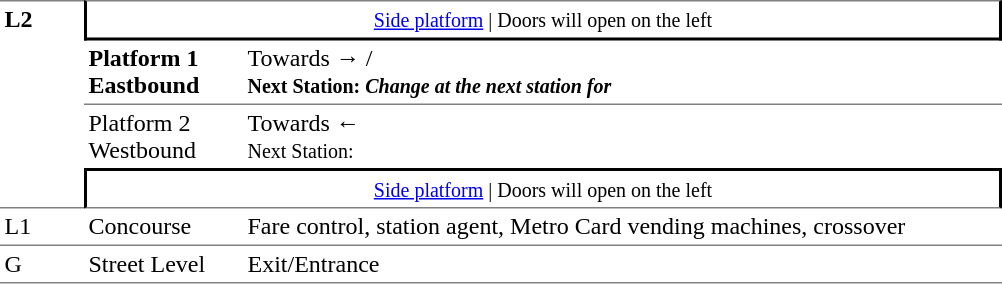<table table border=0 cellspacing=0 cellpadding=3>
<tr>
<td style="border-top:solid 1px grey;border-bottom:solid 1px grey;" width=50 rowspan=4 valign=top><strong>L2</strong></td>
<td style="border-top:solid 1px grey;border-right:solid 2px black;border-left:solid 2px black;border-bottom:solid 2px black;text-align:center;" colspan=2><small><a href='#'>Side platform</a> | Doors will open on the left </small></td>
</tr>
<tr>
<td style="border-bottom:solid 1px grey;" width=100><span><strong>Platform 1</strong><br><strong>Eastbound</strong></span></td>
<td style="border-bottom:solid 1px grey;" width=500>Towards →  / <br><small><strong>Next Station:</strong> </small> <small><strong><em>Change at the next station for <strong><em></small></td>
</tr>
<tr>
<td><span></strong>Platform 2<strong><br></strong>Westbound<strong></span></td>
<td><span></span>Towards ← <br><small></strong>Next Station:<strong> </small></td>
</tr>
<tr>
<td style="border-top:solid 2px black;border-right:solid 2px black;border-left:solid 2px black;border-bottom:solid 1px grey;text-align:center;" colspan=2><small><a href='#'>Side platform</a> | Doors will open on the left </small></td>
</tr>
<tr>
<td valign=top></strong>L1<strong></td>
<td valign=top>Concourse</td>
<td valign=top>Fare control, station agent, Metro Card vending machines, crossover</td>
</tr>
<tr>
<td style="border-bottom:solid 1px grey;border-top:solid 1px grey;" width=50 valign=top></strong>G<strong></td>
<td style="border-top:solid 1px grey;border-bottom:solid 1px grey;" width=100 valign=top>Street Level</td>
<td style="border-top:solid 1px grey;border-bottom:solid 1px grey;" width=500 valign=top>Exit/Entrance</td>
</tr>
</table>
